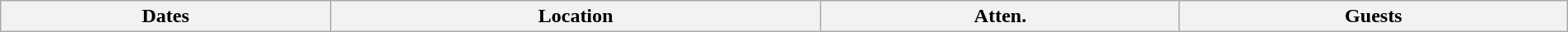<table class="wikitable" width="100%">
<tr>
<th>Dates</th>
<th>Location</th>
<th>Atten.</th>
<th>Guests<br>










</th>
</tr>
</table>
